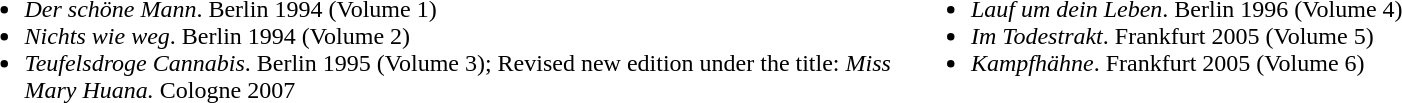<table width="100%">
<tr>
<td width="50%" valign="top"><br><ul><li><em>Der schöne Mann</em>. Berlin 1994 (Volume 1)</li><li><em>Nichts wie weg</em>. Berlin 1994 (Volume 2)</li><li><em>Teufelsdroge Cannabis</em>. Berlin 1995 (Volume 3); Revised new edition under the title: <em>Miss Mary Huana.</em> Cologne 2007</li></ul></td>
<td width="50%" valign="top"><br><ul><li><em>Lauf um dein Leben</em>. Berlin 1996 (Volume 4)</li><li><em>Im Todestrakt</em>. Frankfurt 2005 (Volume 5)</li><li><em>Kampfhähne</em>. Frankfurt 2005 (Volume 6)</li></ul></td>
</tr>
</table>
